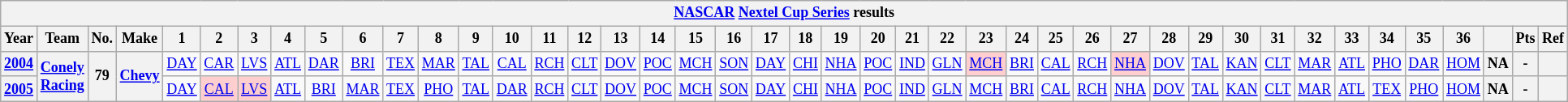<table class="wikitable" style="text-align:center; font-size:75%">
<tr>
<th colspan=45><a href='#'>NASCAR</a> <a href='#'>Nextel Cup Series</a> results</th>
</tr>
<tr>
<th>Year</th>
<th>Team</th>
<th>No.</th>
<th>Make</th>
<th>1</th>
<th>2</th>
<th>3</th>
<th>4</th>
<th>5</th>
<th>6</th>
<th>7</th>
<th>8</th>
<th>9</th>
<th>10</th>
<th>11</th>
<th>12</th>
<th>13</th>
<th>14</th>
<th>15</th>
<th>16</th>
<th>17</th>
<th>18</th>
<th>19</th>
<th>20</th>
<th>21</th>
<th>22</th>
<th>23</th>
<th>24</th>
<th>25</th>
<th>26</th>
<th>27</th>
<th>28</th>
<th>29</th>
<th>30</th>
<th>31</th>
<th>32</th>
<th>33</th>
<th>34</th>
<th>35</th>
<th>36</th>
<th></th>
<th>Pts</th>
<th>Ref</th>
</tr>
<tr>
<th><a href='#'>2004</a></th>
<th rowspan=2><a href='#'>Conely Racing</a></th>
<th rowspan=2>79</th>
<th rowspan=2><a href='#'>Chevy</a></th>
<td><a href='#'>DAY</a></td>
<td><a href='#'>CAR</a></td>
<td><a href='#'>LVS</a></td>
<td><a href='#'>ATL</a></td>
<td><a href='#'>DAR</a></td>
<td><a href='#'>BRI</a></td>
<td><a href='#'>TEX</a></td>
<td><a href='#'>MAR</a></td>
<td><a href='#'>TAL</a></td>
<td><a href='#'>CAL</a></td>
<td><a href='#'>RCH</a></td>
<td><a href='#'>CLT</a></td>
<td><a href='#'>DOV</a></td>
<td><a href='#'>POC</a></td>
<td><a href='#'>MCH</a></td>
<td><a href='#'>SON</a></td>
<td><a href='#'>DAY</a></td>
<td><a href='#'>CHI</a></td>
<td><a href='#'>NHA</a></td>
<td><a href='#'>POC</a></td>
<td><a href='#'>IND</a></td>
<td><a href='#'>GLN</a></td>
<td style="background:#FFCFCF;"><a href='#'>MCH</a><br></td>
<td><a href='#'>BRI</a></td>
<td><a href='#'>CAL</a></td>
<td><a href='#'>RCH</a></td>
<td style="background:#FFCFCF;"><a href='#'>NHA</a><br></td>
<td><a href='#'>DOV</a></td>
<td><a href='#'>TAL</a></td>
<td><a href='#'>KAN</a></td>
<td><a href='#'>CLT</a></td>
<td><a href='#'>MAR</a></td>
<td><a href='#'>ATL</a></td>
<td><a href='#'>PHO</a></td>
<td><a href='#'>DAR</a></td>
<td><a href='#'>HOM</a></td>
<th>NA</th>
<th>-</th>
<th></th>
</tr>
<tr>
<th><a href='#'>2005</a></th>
<td><a href='#'>DAY</a></td>
<td style="background:#FFCFCF;"><a href='#'>CAL</a><br></td>
<td style="background:#FFCFCF;"><a href='#'>LVS</a><br></td>
<td><a href='#'>ATL</a></td>
<td><a href='#'>BRI</a></td>
<td><a href='#'>MAR</a></td>
<td><a href='#'>TEX</a></td>
<td><a href='#'>PHO</a></td>
<td><a href='#'>TAL</a></td>
<td><a href='#'>DAR</a></td>
<td><a href='#'>RCH</a></td>
<td><a href='#'>CLT</a></td>
<td><a href='#'>DOV</a></td>
<td><a href='#'>POC</a></td>
<td><a href='#'>MCH</a></td>
<td><a href='#'>SON</a></td>
<td><a href='#'>DAY</a></td>
<td><a href='#'>CHI</a></td>
<td><a href='#'>NHA</a></td>
<td><a href='#'>POC</a></td>
<td><a href='#'>IND</a></td>
<td><a href='#'>GLN</a></td>
<td><a href='#'>MCH</a></td>
<td><a href='#'>BRI</a></td>
<td><a href='#'>CAL</a></td>
<td><a href='#'>RCH</a></td>
<td><a href='#'>NHA</a></td>
<td><a href='#'>DOV</a></td>
<td><a href='#'>TAL</a></td>
<td><a href='#'>KAN</a></td>
<td><a href='#'>CLT</a></td>
<td><a href='#'>MAR</a></td>
<td><a href='#'>ATL</a></td>
<td><a href='#'>TEX</a></td>
<td><a href='#'>PHO</a></td>
<td><a href='#'>HOM</a></td>
<th>NA</th>
<th>-</th>
<th></th>
</tr>
</table>
